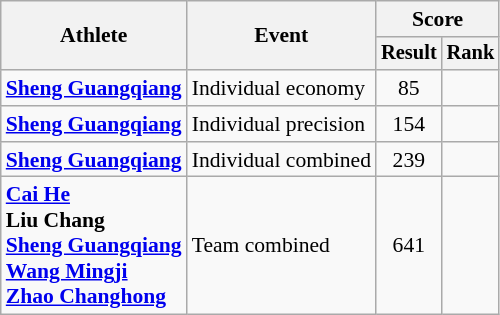<table class=wikitable style="font-size:90%">
<tr>
<th rowspan="2">Athlete</th>
<th rowspan="2">Event</th>
<th colspan="2">Score</th>
</tr>
<tr style="font-size:95%">
<th>Result</th>
<th>Rank</th>
</tr>
<tr align=center>
<td align=left><strong><a href='#'>Sheng Guangqiang</a></strong></td>
<td align=left rowspan=1>Individual economy</td>
<td>85</td>
<td></td>
</tr>
<tr align=center>
<td align=left><strong><a href='#'>Sheng Guangqiang</a></strong></td>
<td align=left rowspan=1>Individual precision</td>
<td>154</td>
<td></td>
</tr>
<tr align=center>
<td align=left><strong><a href='#'>Sheng Guangqiang</a></strong></td>
<td align=left rowspan=1>Individual combined</td>
<td>239</td>
<td></td>
</tr>
<tr align=center>
<td align=left><strong><a href='#'>Cai He</a><br>Liu Chang<br><a href='#'>Sheng Guangqiang</a><br><a href='#'>Wang Mingji</a><br><a href='#'>Zhao Changhong</a></strong></td>
<td align=left rowspan=1>Team combined</td>
<td>641</td>
<td></td>
</tr>
</table>
